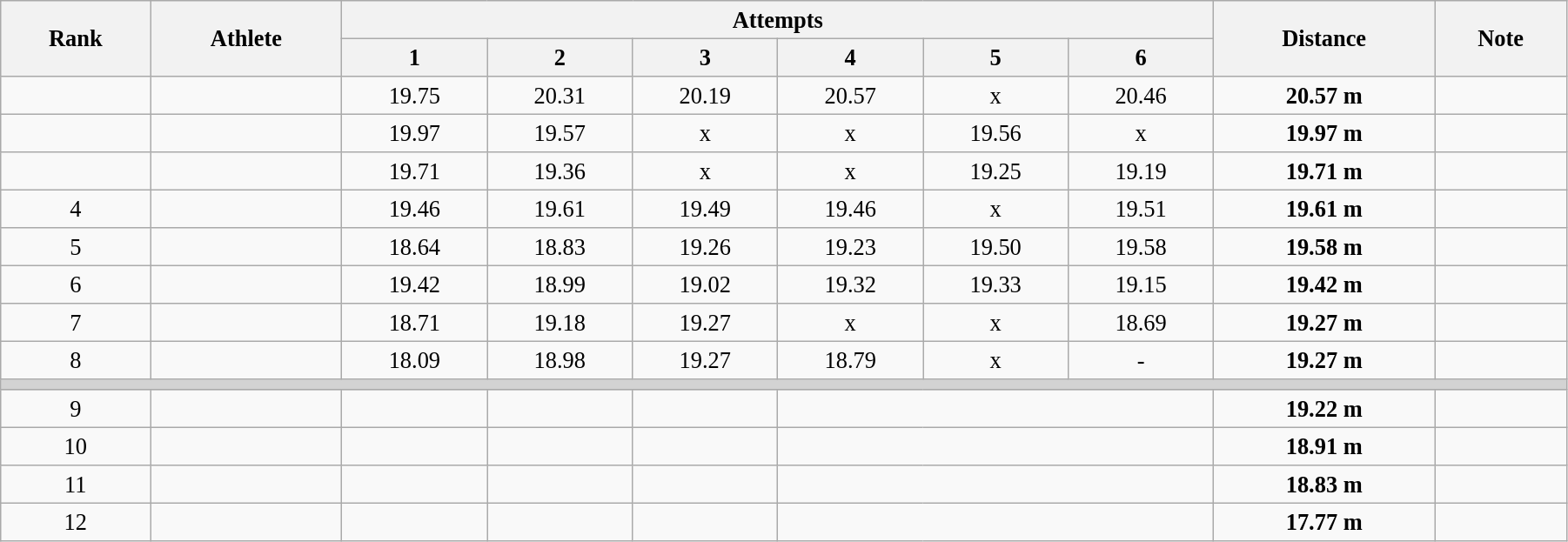<table class="wikitable" style=" text-align:center; font-size:110%;" width="95%">
<tr>
<th rowspan="2">Rank</th>
<th rowspan="2">Athlete</th>
<th colspan="6">Attempts</th>
<th rowspan="2">Distance</th>
<th rowspan="2">Note</th>
</tr>
<tr>
<th>1</th>
<th>2</th>
<th>3</th>
<th>4</th>
<th>5</th>
<th>6</th>
</tr>
<tr>
<td></td>
<td align=left></td>
<td>19.75</td>
<td>20.31</td>
<td>20.19</td>
<td>20.57</td>
<td>x</td>
<td>20.46</td>
<td><strong>20.57 m </strong></td>
<td></td>
</tr>
<tr>
<td></td>
<td align=left></td>
<td>19.97</td>
<td>19.57</td>
<td>x</td>
<td>x</td>
<td>19.56</td>
<td>x</td>
<td><strong>19.97 m </strong></td>
<td></td>
</tr>
<tr>
<td></td>
<td align=left></td>
<td>19.71</td>
<td>19.36</td>
<td>x</td>
<td>x</td>
<td>19.25</td>
<td>19.19</td>
<td><strong>19.71 m </strong></td>
<td></td>
</tr>
<tr>
<td>4</td>
<td align=left></td>
<td>19.46</td>
<td>19.61</td>
<td>19.49</td>
<td>19.46</td>
<td>x</td>
<td>19.51</td>
<td><strong>19.61 m </strong></td>
<td></td>
</tr>
<tr>
<td>5</td>
<td align=left></td>
<td>18.64</td>
<td>18.83</td>
<td>19.26</td>
<td>19.23</td>
<td>19.50</td>
<td>19.58</td>
<td><strong>19.58 m </strong></td>
<td></td>
</tr>
<tr>
<td>6</td>
<td align=left></td>
<td>19.42</td>
<td>18.99</td>
<td>19.02</td>
<td>19.32</td>
<td>19.33</td>
<td>19.15</td>
<td><strong>19.42 m </strong></td>
<td></td>
</tr>
<tr>
<td>7</td>
<td align=left></td>
<td>18.71</td>
<td>19.18</td>
<td>19.27</td>
<td>x</td>
<td>x</td>
<td>18.69</td>
<td><strong>19.27 m  </strong></td>
<td></td>
</tr>
<tr>
<td>8</td>
<td align=left></td>
<td>18.09</td>
<td>18.98</td>
<td>19.27</td>
<td>18.79</td>
<td>x</td>
<td>-</td>
<td><strong>19.27 m </strong></td>
<td></td>
</tr>
<tr>
<td colspan=10 bgcolor=lightgray></td>
</tr>
<tr>
<td>9</td>
<td align=left></td>
<td></td>
<td></td>
<td></td>
<td colspan=3></td>
<td><strong>19.22 m </strong></td>
<td></td>
</tr>
<tr>
<td>10</td>
<td align=left></td>
<td></td>
<td></td>
<td></td>
<td colspan=3></td>
<td><strong>18.91 m </strong></td>
<td></td>
</tr>
<tr>
<td>11</td>
<td align=left></td>
<td></td>
<td></td>
<td></td>
<td colspan=3></td>
<td><strong>18.83 m </strong></td>
<td></td>
</tr>
<tr>
<td>12</td>
<td align=left></td>
<td></td>
<td></td>
<td></td>
<td colspan=3></td>
<td><strong>17.77 m </strong></td>
<td></td>
</tr>
</table>
